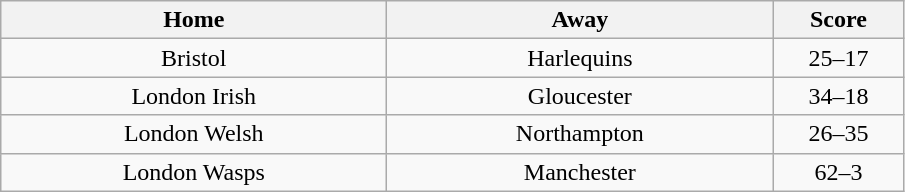<table class="wikitable" style="text-align: center">
<tr>
<th width=250>Home</th>
<th width=250>Away</th>
<th width=80>Score</th>
</tr>
<tr>
<td>Bristol</td>
<td>Harlequins</td>
<td>25–17</td>
</tr>
<tr>
<td>London Irish</td>
<td>Gloucester</td>
<td>34–18</td>
</tr>
<tr>
<td>London Welsh</td>
<td>Northampton</td>
<td>26–35</td>
</tr>
<tr>
<td>London Wasps</td>
<td>Manchester</td>
<td>62–3</td>
</tr>
</table>
